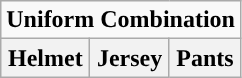<table class="wikitable">
<tr>
<td align="center" Colspan="3"><strong>Uniform Combination</strong></td>
</tr>
<tr align="center">
<th>Helmet</th>
<th>Jersey</th>
<th>Pants</th>
</tr>
</table>
